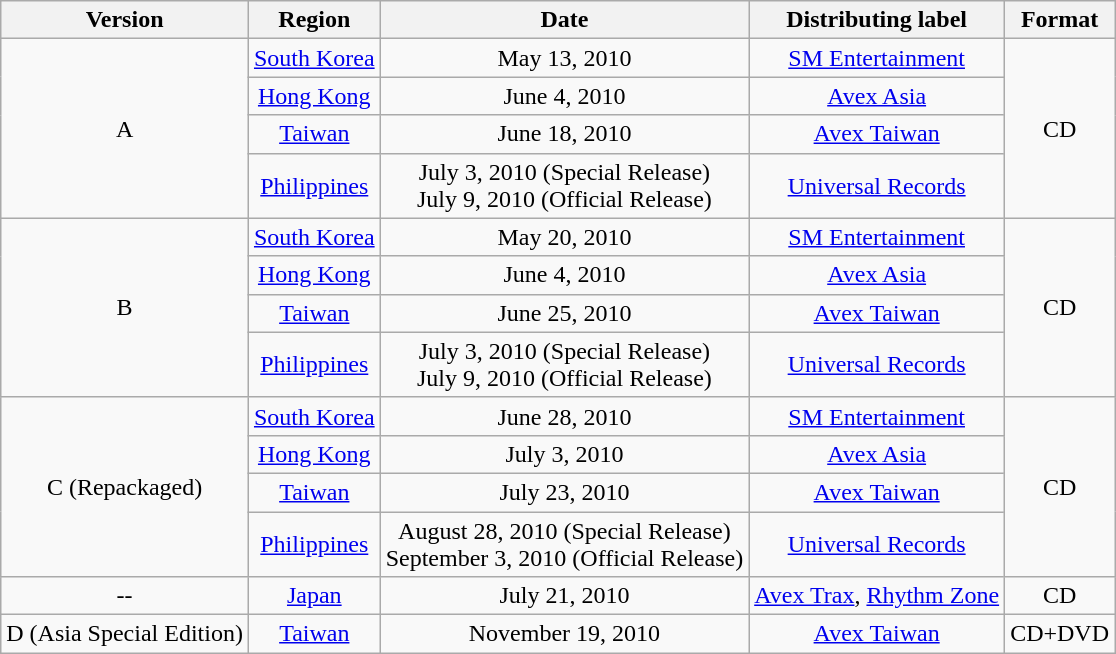<table class="wikitable" style="text-align:center">
<tr>
<th>Version</th>
<th>Region</th>
<th>Date</th>
<th>Distributing label</th>
<th>Format</th>
</tr>
<tr>
<td rowspan="4">A</td>
<td><a href='#'>South Korea</a></td>
<td>May 13, 2010</td>
<td><a href='#'>SM Entertainment</a></td>
<td rowspan="4">CD</td>
</tr>
<tr>
<td><a href='#'>Hong Kong</a></td>
<td>June 4, 2010</td>
<td><a href='#'>Avex Asia</a></td>
</tr>
<tr>
<td><a href='#'>Taiwan</a></td>
<td>June 18, 2010</td>
<td><a href='#'>Avex Taiwan</a></td>
</tr>
<tr>
<td><a href='#'>Philippines</a></td>
<td>July 3, 2010 (Special Release) <br> July 9, 2010 (Official Release)</td>
<td><a href='#'>Universal Records</a></td>
</tr>
<tr>
<td rowspan="4">B</td>
<td><a href='#'>South Korea</a></td>
<td>May 20, 2010</td>
<td><a href='#'>SM Entertainment</a></td>
<td rowspan="4">CD</td>
</tr>
<tr>
<td><a href='#'>Hong Kong</a></td>
<td>June 4, 2010</td>
<td><a href='#'>Avex Asia</a></td>
</tr>
<tr>
<td><a href='#'>Taiwan</a></td>
<td>June 25, 2010</td>
<td><a href='#'>Avex Taiwan</a></td>
</tr>
<tr>
<td><a href='#'>Philippines</a></td>
<td>July 3, 2010 (Special Release) <br> July 9, 2010 (Official Release)</td>
<td><a href='#'>Universal Records</a></td>
</tr>
<tr>
<td rowspan="4">C (Repackaged)</td>
<td><a href='#'>South Korea</a></td>
<td>June 28, 2010</td>
<td><a href='#'>SM Entertainment</a></td>
<td rowspan="4">CD</td>
</tr>
<tr>
<td><a href='#'>Hong Kong</a></td>
<td>July 3, 2010</td>
<td><a href='#'>Avex Asia</a></td>
</tr>
<tr>
<td><a href='#'>Taiwan</a></td>
<td>July 23, 2010</td>
<td><a href='#'>Avex Taiwan</a></td>
</tr>
<tr>
<td><a href='#'>Philippines</a></td>
<td>August 28, 2010 (Special Release) <br> September 3, 2010 (Official Release)</td>
<td><a href='#'>Universal Records</a></td>
</tr>
<tr>
<td>--</td>
<td><a href='#'>Japan</a></td>
<td>July 21, 2010</td>
<td><a href='#'>Avex Trax</a>, <a href='#'>Rhythm Zone</a></td>
<td>CD</td>
</tr>
<tr>
<td>D (Asia Special Edition)</td>
<td><a href='#'>Taiwan</a></td>
<td>November 19, 2010</td>
<td><a href='#'>Avex Taiwan</a></td>
<td>CD+DVD</td>
</tr>
</table>
